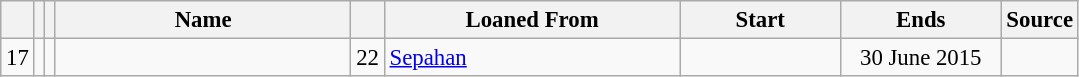<table class="wikitable plainrowheaders sortable" style="font-size:95%">
<tr>
<th></th>
<th></th>
<th></th>
<th scope="col" style="width:190px;">Name</th>
<th></th>
<th scope="col" style="width:190px;">Loaned From</th>
<th scope="col" style="width:100px;">Start</th>
<th scope="col" style="width:100px;">Ends</th>
<th>Source</th>
</tr>
<tr>
<td align=center>17</td>
<td align=center></td>
<td align=center></td>
<td></td>
<td align=center>22</td>
<td><a href='#'>Sepahan</a></td>
<td align=center></td>
<td align=center>30 June 2015</td>
<td align=center></td>
</tr>
</table>
